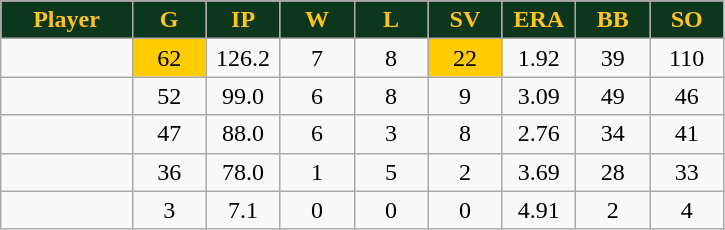<table class="wikitable sortable">
<tr>
<th style="background:#0C371D;color:#ffc322;" width="16%">Player</th>
<th style="background:#0C371D;color:#ffc322;" width="9%">G</th>
<th style="background:#0C371D;color:#ffc322;" width="9%">IP</th>
<th style="background:#0C371D;color:#ffc322;" width="9%">W</th>
<th style="background:#0C371D;color:#ffc322;" width="9%">L</th>
<th style="background:#0C371D;color:#ffc322;" width="9%">SV</th>
<th style="background:#0C371D;color:#ffc322;" width="9%">ERA</th>
<th style="background:#0C371D;color:#ffc322;" width="9%">BB</th>
<th style="background:#0C371D;color:#ffc322;" width="9%">SO</th>
</tr>
<tr align="center">
<td></td>
<td bgcolor="#FFCC00">62</td>
<td>126.2</td>
<td>7</td>
<td>8</td>
<td bgcolor="#FFCC00">22</td>
<td>1.92</td>
<td>39</td>
<td>110</td>
</tr>
<tr align="center">
<td></td>
<td>52</td>
<td>99.0</td>
<td>6</td>
<td>8</td>
<td>9</td>
<td>3.09</td>
<td>49</td>
<td>46</td>
</tr>
<tr align="center">
<td></td>
<td>47</td>
<td>88.0</td>
<td>6</td>
<td>3</td>
<td>8</td>
<td>2.76</td>
<td>34</td>
<td>41</td>
</tr>
<tr align="center">
<td></td>
<td>36</td>
<td>78.0</td>
<td>1</td>
<td>5</td>
<td>2</td>
<td>3.69</td>
<td>28</td>
<td>33</td>
</tr>
<tr align="center">
<td></td>
<td>3</td>
<td>7.1</td>
<td>0</td>
<td>0</td>
<td>0</td>
<td>4.91</td>
<td>2</td>
<td>4</td>
</tr>
</table>
